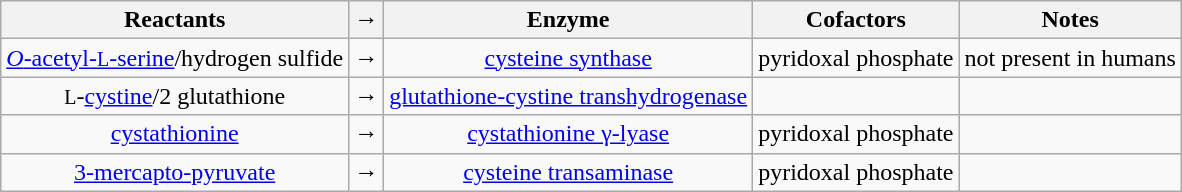<table class="wikitable" style="text-align:center">
<tr>
<th>Reactants</th>
<th>→</th>
<th>Enzyme</th>
<th>Cofactors</th>
<th>Notes</th>
</tr>
<tr>
<td><a href='#'><em>O</em>-acetyl-<small>L</small>-serine</a>/hydrogen sulfide</td>
<td>→</td>
<td><a href='#'>cysteine synthase</a></td>
<td>pyridoxal phosphate</td>
<td>not present in humans</td>
</tr>
<tr>
<td><small>L</small>-<a href='#'>cystine</a>/2 glutathione</td>
<td>→</td>
<td><a href='#'>glutathione-cystine transhydrogenase</a></td>
<td></td>
<td></td>
</tr>
<tr>
<td><a href='#'>cystathionine</a></td>
<td>→</td>
<td><a href='#'>cystathionine γ-lyase</a></td>
<td>pyridoxal phosphate</td>
<td></td>
</tr>
<tr>
<td><a href='#'>3-mercapto-pyruvate</a></td>
<td>→</td>
<td><a href='#'>cysteine transaminase</a></td>
<td>pyridoxal phosphate</td>
<td></td>
</tr>
</table>
